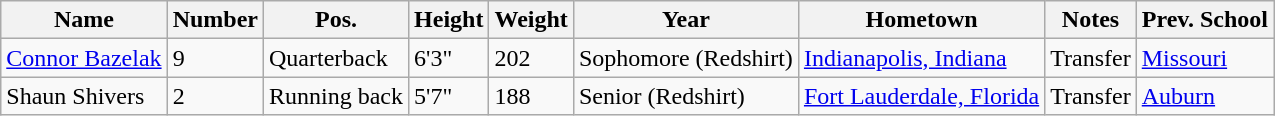<table class="wikitable sortable">
<tr>
<th>Name</th>
<th>Number</th>
<th>Pos.</th>
<th>Height</th>
<th>Weight</th>
<th>Year</th>
<th>Hometown</th>
<th>Notes</th>
<th>Prev. School</th>
</tr>
<tr>
<td><a href='#'>Connor Bazelak</a></td>
<td>9</td>
<td>Quarterback</td>
<td>6'3"</td>
<td>202</td>
<td>Sophomore (Redshirt)</td>
<td><a href='#'>Indianapolis, Indiana</a></td>
<td>Transfer</td>
<td><a href='#'>Missouri</a></td>
</tr>
<tr>
<td>Shaun Shivers</td>
<td>2</td>
<td>Running back</td>
<td>5'7"</td>
<td>188</td>
<td>Senior (Redshirt)</td>
<td><a href='#'>Fort Lauderdale, Florida</a></td>
<td>Transfer</td>
<td><a href='#'>Auburn</a></td>
</tr>
</table>
